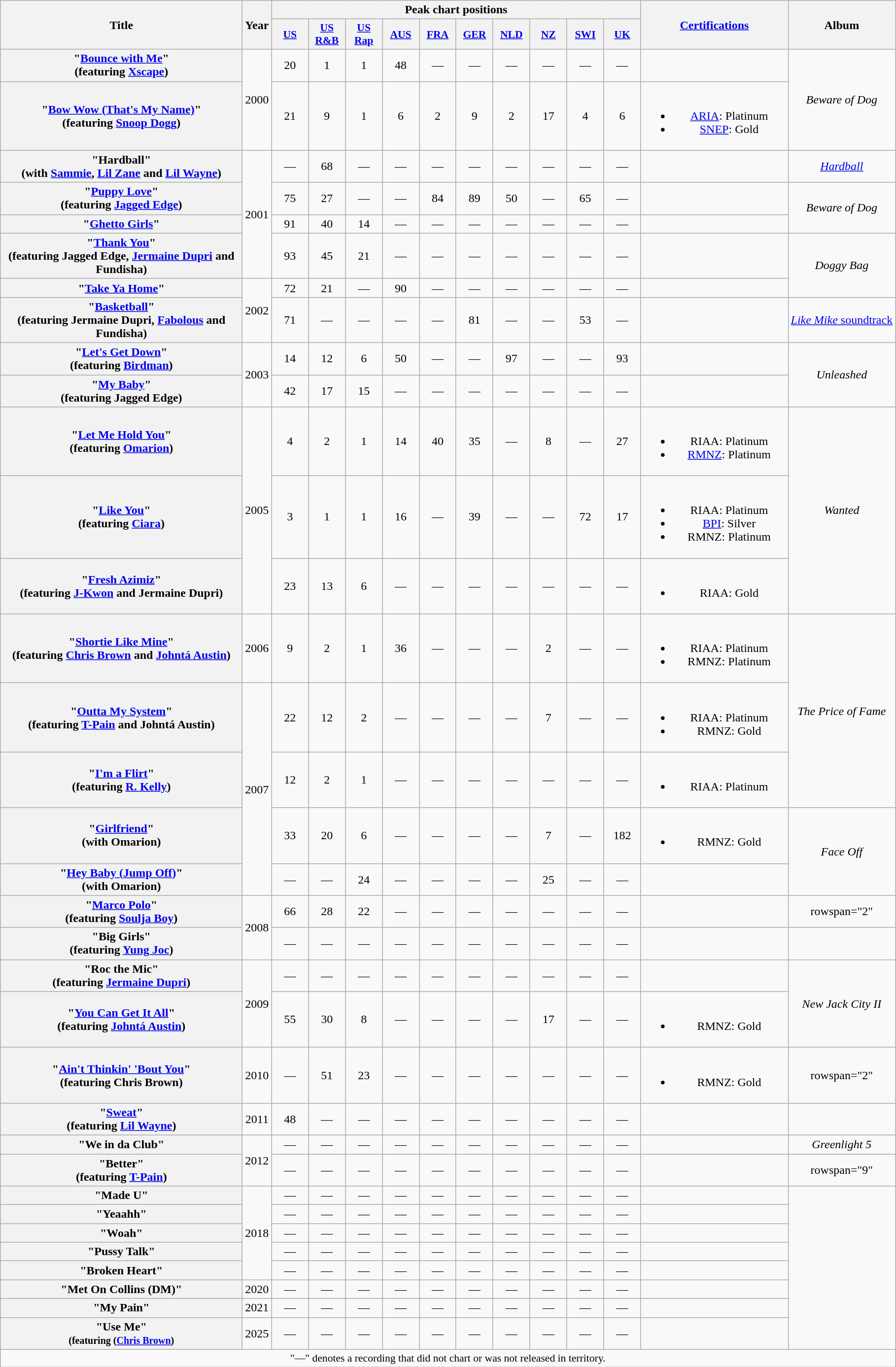<table class="wikitable plainrowheaders" style="text-align:center;">
<tr>
<th scope="col" rowspan="2" style="width:20em;">Title</th>
<th scope="col" rowspan="2">Year</th>
<th scope="col" colspan="10">Peak chart positions</th>
<th scope="col" rowspan="2" style="width:12em;"><a href='#'>Certifications</a></th>
<th scope="col" rowspan="2">Album</th>
</tr>
<tr>
<th style="width:3em; font-size:90%"><a href='#'>US</a><br></th>
<th style="width:3em; font-size:90%"><a href='#'>US R&B</a><br></th>
<th style="width:3em; font-size:90%"><a href='#'>US Rap</a><br></th>
<th style="width:3em; font-size:90%"><a href='#'>AUS</a><br></th>
<th style="width:3em; font-size:90%"><a href='#'>FRA</a><br></th>
<th style="width:3em; font-size:90%"><a href='#'>GER</a><br></th>
<th style="width:3em; font-size:90%"><a href='#'>NLD</a><br></th>
<th style="width:3em; font-size:90%"><a href='#'>NZ</a><br></th>
<th style="width:3em; font-size:90%"><a href='#'>SWI</a><br></th>
<th style="width:3em; font-size:90%"><a href='#'>UK</a><br></th>
</tr>
<tr>
<th scope="row">"<a href='#'>Bounce with Me</a>"<br><span>(featuring <a href='#'>Xscape</a>)</span></th>
<td rowspan="2">2000</td>
<td>20</td>
<td>1</td>
<td>1</td>
<td>48</td>
<td>—</td>
<td>—</td>
<td>—</td>
<td>—</td>
<td>—</td>
<td>—</td>
<td></td>
<td rowspan="2"><em>Beware of Dog</em></td>
</tr>
<tr>
<th scope="row">"<a href='#'>Bow Wow (That's My Name)</a>"<br><span>(featuring <a href='#'>Snoop Dogg</a>)</span></th>
<td>21</td>
<td>9</td>
<td>1</td>
<td>6</td>
<td>2</td>
<td>9</td>
<td>2</td>
<td>17</td>
<td>4</td>
<td>6</td>
<td><br><ul><li><a href='#'>ARIA</a>: Platinum</li><li><a href='#'>SNEP</a>: Gold</li></ul></td>
</tr>
<tr>
<th scope="row">"Hardball"<br><span>(with <a href='#'>Sammie</a>, <a href='#'>Lil Zane</a> and <a href='#'>Lil Wayne</a>)</span></th>
<td rowspan="4">2001</td>
<td>—</td>
<td>68</td>
<td>—</td>
<td>—</td>
<td>—</td>
<td>—</td>
<td>—</td>
<td>—</td>
<td>—</td>
<td>—</td>
<td></td>
<td><em><a href='#'>Hardball</a></em></td>
</tr>
<tr>
<th scope="row">"<a href='#'>Puppy Love</a>"<br><span>(featuring <a href='#'>Jagged Edge</a>)</span></th>
<td>75</td>
<td>27</td>
<td>—</td>
<td>—</td>
<td>84</td>
<td>89</td>
<td>50</td>
<td>—</td>
<td>65</td>
<td>—</td>
<td></td>
<td rowspan="2"><em>Beware of Dog</em></td>
</tr>
<tr>
<th scope="row">"<a href='#'>Ghetto Girls</a>"</th>
<td>91</td>
<td>40</td>
<td>14</td>
<td>—</td>
<td>—</td>
<td>—</td>
<td>—</td>
<td>—</td>
<td>—</td>
<td>—</td>
<td></td>
</tr>
<tr>
<th scope="row">"<a href='#'>Thank You</a>"<br><span>(featuring Jagged Edge, <a href='#'>Jermaine Dupri</a> and Fundisha)</span></th>
<td>93</td>
<td>45</td>
<td>21</td>
<td>—</td>
<td>—</td>
<td>—</td>
<td>—</td>
<td>—</td>
<td>—</td>
<td>—</td>
<td></td>
<td rowspan="2"><em>Doggy Bag</em></td>
</tr>
<tr>
<th scope="row">"<a href='#'>Take Ya Home</a>"</th>
<td rowspan="2">2002</td>
<td>72</td>
<td>21</td>
<td>—</td>
<td>90</td>
<td>—</td>
<td>—</td>
<td>—</td>
<td>—</td>
<td>—</td>
<td>—</td>
<td></td>
</tr>
<tr>
<th scope="row">"<a href='#'>Basketball</a>"<br><span>(featuring Jermaine Dupri, <a href='#'>Fabolous</a> and Fundisha)</span></th>
<td>71</td>
<td>—</td>
<td>—</td>
<td>—</td>
<td>—</td>
<td>81</td>
<td>—</td>
<td>—</td>
<td>53</td>
<td>—</td>
<td></td>
<td><a href='#'><em>Like Mike</em> soundtrack</a></td>
</tr>
<tr>
<th scope="row">"<a href='#'>Let's Get Down</a>"<br><span>(featuring <a href='#'>Birdman</a>)</span></th>
<td rowspan="2">2003</td>
<td>14</td>
<td>12</td>
<td>6</td>
<td>50</td>
<td>—</td>
<td>—</td>
<td>97</td>
<td>—</td>
<td>—</td>
<td>93</td>
<td></td>
<td rowspan="2"><em>Unleashed</em></td>
</tr>
<tr>
<th scope="row">"<a href='#'>My Baby</a>"<br><span>(featuring Jagged Edge)</span></th>
<td>42</td>
<td>17</td>
<td>15</td>
<td>—</td>
<td>—</td>
<td>—</td>
<td>—</td>
<td>—</td>
<td>—</td>
<td>—</td>
<td></td>
</tr>
<tr>
<th scope="row">"<a href='#'>Let Me Hold You</a>"<br><span>(featuring <a href='#'>Omarion</a>)</span></th>
<td rowspan="3">2005</td>
<td>4</td>
<td>2</td>
<td>1</td>
<td>14</td>
<td>40</td>
<td>35</td>
<td>—</td>
<td>8</td>
<td>—</td>
<td>27</td>
<td><br><ul><li>RIAA: Platinum</li><li><a href='#'>RMNZ</a>: Platinum</li></ul></td>
<td rowspan="3"><em>Wanted</em></td>
</tr>
<tr>
<th scope="row">"<a href='#'>Like You</a>"<br><span>(featuring <a href='#'>Ciara</a>)</span></th>
<td>3</td>
<td>1</td>
<td>1</td>
<td>16</td>
<td>—</td>
<td>39</td>
<td>—</td>
<td>—</td>
<td>72</td>
<td>17</td>
<td><br><ul><li>RIAA: Platinum</li><li><a href='#'>BPI</a>: Silver</li><li>RMNZ: Platinum</li></ul></td>
</tr>
<tr>
<th scope="row">"<a href='#'>Fresh Azimiz</a>"<br><span>(featuring <a href='#'>J-Kwon</a> and Jermaine Dupri)</span></th>
<td>23</td>
<td>13</td>
<td>6</td>
<td>—</td>
<td>—</td>
<td>—</td>
<td>—</td>
<td>—</td>
<td>—</td>
<td>—</td>
<td><br><ul><li>RIAA: Gold</li></ul></td>
</tr>
<tr>
<th scope="row">"<a href='#'>Shortie Like Mine</a>"<br><span>(featuring <a href='#'>Chris Brown</a> and <a href='#'>Johntá Austin</a>)</span></th>
<td>2006</td>
<td>9</td>
<td>2</td>
<td>1</td>
<td>36</td>
<td>—</td>
<td>—</td>
<td>—</td>
<td>2</td>
<td>—</td>
<td>—</td>
<td><br><ul><li>RIAA: Platinum</li><li>RMNZ: Platinum</li></ul></td>
<td rowspan="3"><em>The Price of Fame</em></td>
</tr>
<tr>
<th scope="row">"<a href='#'>Outta My System</a>"<br><span>(featuring <a href='#'>T-Pain</a> and Johntá Austin)</span></th>
<td rowspan="4">2007</td>
<td>22</td>
<td>12</td>
<td>2</td>
<td>—</td>
<td>—</td>
<td>—</td>
<td>—</td>
<td>7</td>
<td>—</td>
<td>—</td>
<td><br><ul><li>RIAA: Platinum</li><li>RMNZ: Gold</li></ul></td>
</tr>
<tr>
<th scope="row">"<a href='#'>I'm a Flirt</a>"<br><span>(featuring <a href='#'>R. Kelly</a>)</span></th>
<td>12</td>
<td>2</td>
<td>1</td>
<td>—</td>
<td>—</td>
<td>—</td>
<td>—</td>
<td>—</td>
<td>—</td>
<td>—</td>
<td><br><ul><li>RIAA: Platinum</li></ul></td>
</tr>
<tr>
<th scope="row">"<a href='#'>Girlfriend</a>"<br><span>(with Omarion)</span></th>
<td>33</td>
<td>20</td>
<td>6</td>
<td>—</td>
<td>—</td>
<td>—</td>
<td>—</td>
<td>7</td>
<td>—</td>
<td>182</td>
<td><br><ul><li>RMNZ: Gold</li></ul></td>
<td rowspan="2"><em>Face Off</em></td>
</tr>
<tr>
<th scope="row">"<a href='#'>Hey Baby (Jump Off)</a>"<br><span>(with Omarion)</span></th>
<td>—</td>
<td>—</td>
<td>24</td>
<td>—</td>
<td>—</td>
<td>—</td>
<td>—</td>
<td>25</td>
<td>—</td>
<td>—</td>
<td></td>
</tr>
<tr>
<th scope="row">"<a href='#'>Marco Polo</a>"<br><span>(featuring <a href='#'>Soulja Boy</a>)</span></th>
<td rowspan="2">2008</td>
<td>66</td>
<td>28</td>
<td>22</td>
<td>—</td>
<td>—</td>
<td>—</td>
<td>—</td>
<td>—</td>
<td>—</td>
<td>—</td>
<td></td>
<td>rowspan="2" </td>
</tr>
<tr>
<th scope="row">"Big Girls"<br><span>(featuring <a href='#'>Yung Joc</a>)</span></th>
<td>—</td>
<td>—</td>
<td>—</td>
<td>—</td>
<td>—</td>
<td>—</td>
<td>—</td>
<td>—</td>
<td>—</td>
<td>—</td>
<td></td>
</tr>
<tr>
<th scope="row">"Roc the Mic"<br><span>(featuring <a href='#'>Jermaine Dupri</a>)</span></th>
<td rowspan="2">2009</td>
<td>—</td>
<td>—</td>
<td>—</td>
<td>—</td>
<td>—</td>
<td>—</td>
<td>—</td>
<td>—</td>
<td>—</td>
<td>—</td>
<td></td>
<td rowspan="2"><em>New Jack City II</em></td>
</tr>
<tr>
<th scope="row">"<a href='#'>You Can Get It All</a>"<br><span>(featuring <a href='#'>Johntá Austin</a>)</span></th>
<td>55</td>
<td>30</td>
<td>8</td>
<td>—</td>
<td>—</td>
<td>—</td>
<td>—</td>
<td>17</td>
<td>—</td>
<td>—</td>
<td><br><ul><li>RMNZ: Gold</li></ul></td>
</tr>
<tr>
<th scope="row">"<a href='#'>Ain't Thinkin' 'Bout You</a>"<br><span>(featuring Chris Brown)</span></th>
<td>2010</td>
<td>—</td>
<td>51</td>
<td>23</td>
<td>—</td>
<td>—</td>
<td>—</td>
<td>—</td>
<td>—</td>
<td>—</td>
<td>—</td>
<td><br><ul><li>RMNZ: Gold</li></ul></td>
<td>rowspan="2" </td>
</tr>
<tr>
<th scope="row">"<a href='#'>Sweat</a>"<br><span>(featuring <a href='#'>Lil Wayne</a>)</span></th>
<td>2011</td>
<td>48</td>
<td>—</td>
<td>—</td>
<td>—</td>
<td>—</td>
<td>—</td>
<td>—</td>
<td>—</td>
<td>—</td>
<td>—</td>
<td></td>
</tr>
<tr>
<th scope="row">"We in da Club"</th>
<td rowspan="2">2012</td>
<td>—</td>
<td>—</td>
<td>—</td>
<td>—</td>
<td>—</td>
<td>—</td>
<td>—</td>
<td>—</td>
<td>—</td>
<td>—</td>
<td></td>
<td><em>Greenlight 5</em></td>
</tr>
<tr>
<th scope="row">"Better"<br><span>(featuring <a href='#'>T-Pain</a>)</span></th>
<td>—</td>
<td>—</td>
<td>—</td>
<td>—</td>
<td>—</td>
<td>—</td>
<td>—</td>
<td>—</td>
<td>—</td>
<td>—</td>
<td></td>
<td>rowspan="9" </td>
</tr>
<tr>
<th scope="row">"Made U"</th>
<td rowspan="5">2018</td>
<td>—</td>
<td>—</td>
<td>—</td>
<td>—</td>
<td>—</td>
<td>—</td>
<td>—</td>
<td>—</td>
<td>—</td>
<td>—</td>
<td></td>
</tr>
<tr>
<th scope="row">"Yeaahh"</th>
<td>—</td>
<td>—</td>
<td>—</td>
<td>—</td>
<td>—</td>
<td>—</td>
<td>—</td>
<td>—</td>
<td>—</td>
<td>—</td>
<td></td>
</tr>
<tr>
<th scope="row">"Woah"</th>
<td>—</td>
<td>—</td>
<td>—</td>
<td>—</td>
<td>—</td>
<td>—</td>
<td>—</td>
<td>—</td>
<td>—</td>
<td>—</td>
<td></td>
</tr>
<tr>
<th scope="row">"Pussy Talk"</th>
<td>—</td>
<td>—</td>
<td>—</td>
<td>—</td>
<td>—</td>
<td>—</td>
<td>—</td>
<td>—</td>
<td>—</td>
<td>—</td>
<td></td>
</tr>
<tr>
<th scope="row">"Broken Heart"</th>
<td>—</td>
<td>—</td>
<td>—</td>
<td>—</td>
<td>—</td>
<td>—</td>
<td>—</td>
<td>—</td>
<td>—</td>
<td>—</td>
<td></td>
</tr>
<tr>
<th scope="row">"Met On Collins (DM)"</th>
<td>2020</td>
<td>—</td>
<td>—</td>
<td>—</td>
<td>—</td>
<td>—</td>
<td>—</td>
<td>—</td>
<td>—</td>
<td>—</td>
<td>—</td>
<td></td>
</tr>
<tr>
<th scope="row">"My Pain"</th>
<td>2021</td>
<td>—</td>
<td>—</td>
<td>—</td>
<td>—</td>
<td>—</td>
<td>—</td>
<td>—</td>
<td>—</td>
<td>—</td>
<td>—</td>
<td></td>
</tr>
<tr>
<th scope="row">"Use Me"<br><small>(featuring (<a href='#'>Chris Brown</a>)</small></th>
<td>2025</td>
<td>—</td>
<td>—</td>
<td>—</td>
<td>—</td>
<td>—</td>
<td>—</td>
<td>—</td>
<td>—</td>
<td>—</td>
<td>—</td>
<td></td>
</tr>
<tr>
<td colspan="14" style="font-size:90%">"—" denotes a recording that did not chart or was not released in territory.</td>
</tr>
</table>
